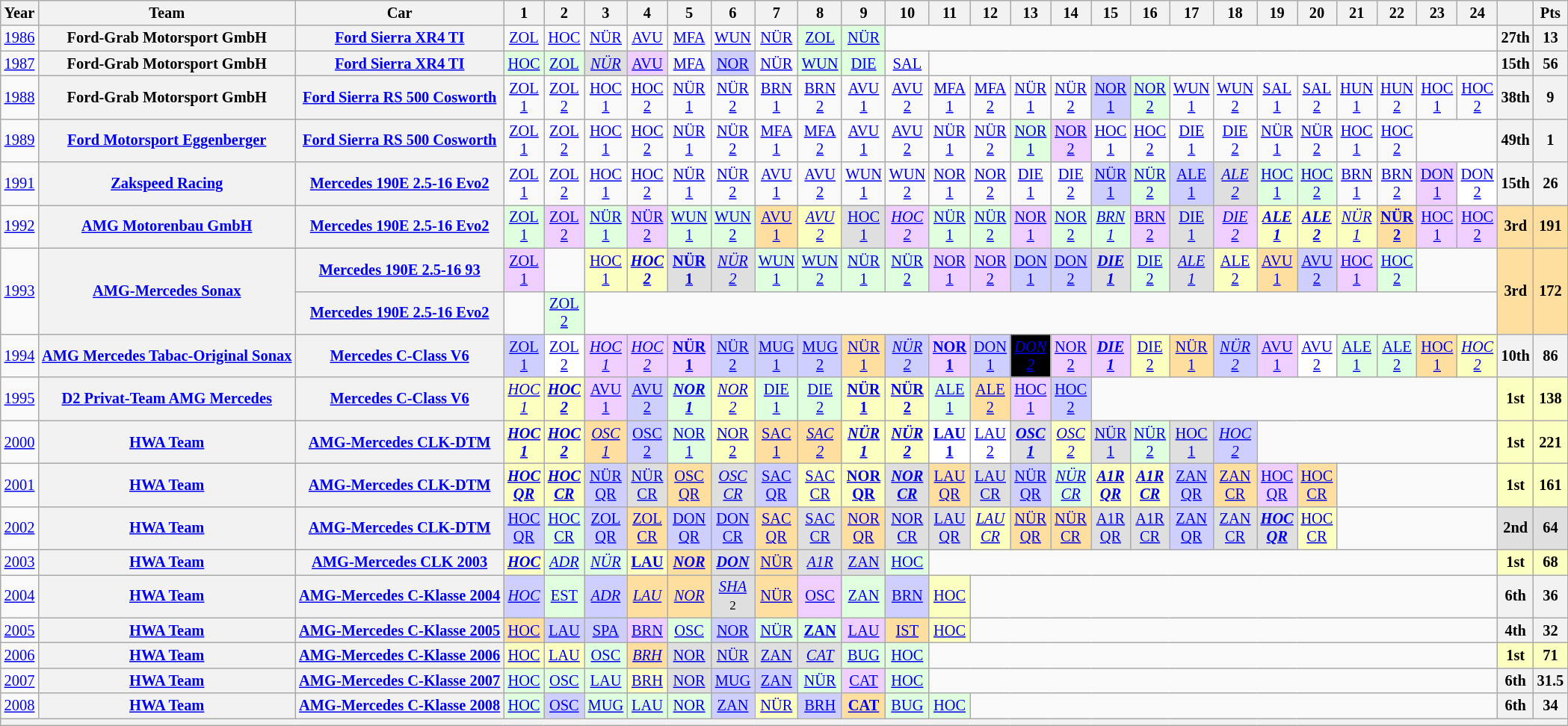<table class="wikitable" border="1" style="text-align:center; font-size:85%;">
<tr>
<th>Year</th>
<th>Team</th>
<th>Car</th>
<th>1</th>
<th>2</th>
<th>3</th>
<th>4</th>
<th>5</th>
<th>6</th>
<th>7</th>
<th>8</th>
<th>9</th>
<th>10</th>
<th>11</th>
<th>12</th>
<th>13</th>
<th>14</th>
<th>15</th>
<th>16</th>
<th>17</th>
<th>18</th>
<th>19</th>
<th>20</th>
<th>21</th>
<th>22</th>
<th>23</th>
<th>24</th>
<th></th>
<th>Pts</th>
</tr>
<tr>
<td><a href='#'>1986</a></td>
<th nowrap>Ford-Grab Motorsport GmbH</th>
<th nowrap><a href='#'>Ford Sierra XR4 TI</a></th>
<td><a href='#'>ZOL</a></td>
<td><a href='#'>HOC</a></td>
<td><a href='#'>NÜR</a></td>
<td><a href='#'>AVU</a></td>
<td><a href='#'>MFA</a></td>
<td><a href='#'>WUN</a></td>
<td><a href='#'>NÜR</a></td>
<td style="background:#DFFFDF;"><a href='#'>ZOL</a><br></td>
<td style="background:#DFFFDF;"><a href='#'>NÜR</a><br></td>
<td colspan=15></td>
<th>27th</th>
<th>13</th>
</tr>
<tr>
<td><a href='#'>1987</a></td>
<th nowrap>Ford-Grab Motorsport GmbH</th>
<th nowrap><a href='#'>Ford Sierra XR4 TI</a></th>
<td style="background:#DFFFDF;"><a href='#'>HOC</a><br></td>
<td style="background:#DFFFDF;"><a href='#'>ZOL</a><br></td>
<td style="background:#DFDFDF;"><em><a href='#'>NÜR</a></em><br></td>
<td style="background:#EFCFFF;"><a href='#'>AVU</a><br></td>
<td><a href='#'>MFA</a></td>
<td style="background:#CFCFFF;"><a href='#'>NOR</a><br></td>
<td><a href='#'>NÜR</a></td>
<td style="background:#DFFFDF;"><a href='#'>WUN</a><br></td>
<td style="background:#DFFFDF;"><a href='#'>DIE</a><br></td>
<td><a href='#'>SAL</a></td>
<td colspan=14></td>
<th>15th</th>
<th>56</th>
</tr>
<tr>
<td><a href='#'>1988</a></td>
<th nowrap>Ford-Grab Motorsport GmbH</th>
<th nowrap><a href='#'>Ford Sierra RS 500 Cosworth</a></th>
<td><a href='#'>ZOL<br>1</a></td>
<td><a href='#'>ZOL<br>2</a></td>
<td><a href='#'>HOC<br>1</a></td>
<td><a href='#'>HOC<br>2</a></td>
<td><a href='#'>NÜR<br>1</a></td>
<td><a href='#'>NÜR<br>2</a></td>
<td><a href='#'>BRN<br>1</a></td>
<td><a href='#'>BRN<br>2</a></td>
<td><a href='#'>AVU<br>1</a></td>
<td><a href='#'>AVU<br>2</a></td>
<td><a href='#'>MFA<br>1</a></td>
<td><a href='#'>MFA<br>2</a></td>
<td><a href='#'>NÜR<br>1</a></td>
<td><a href='#'>NÜR<br>2</a></td>
<td style="background:#CFCFFF;"><a href='#'>NOR<br>1</a><br></td>
<td style="background:#DFFFDF;"><a href='#'>NOR<br>2</a><br></td>
<td><a href='#'>WUN<br>1</a></td>
<td><a href='#'>WUN<br>2</a></td>
<td><a href='#'>SAL<br>1</a></td>
<td><a href='#'>SAL<br>2</a></td>
<td><a href='#'>HUN<br>1</a></td>
<td><a href='#'>HUN<br>2</a></td>
<td><a href='#'>HOC<br>1</a></td>
<td><a href='#'>HOC<br>2</a></td>
<th>38th</th>
<th>9</th>
</tr>
<tr>
<td><a href='#'>1989</a></td>
<th nowrap><a href='#'>Ford Motorsport Eggenberger</a></th>
<th nowrap><a href='#'>Ford Sierra RS 500 Cosworth</a></th>
<td><a href='#'>ZOL<br>1</a></td>
<td><a href='#'>ZOL<br>2</a></td>
<td><a href='#'>HOC<br>1</a></td>
<td><a href='#'>HOC<br>2</a></td>
<td><a href='#'>NÜR<br>1</a></td>
<td><a href='#'>NÜR<br>2</a></td>
<td><a href='#'>MFA<br>1</a></td>
<td><a href='#'>MFA<br>2</a></td>
<td><a href='#'>AVU<br>1</a></td>
<td><a href='#'>AVU<br>2</a></td>
<td><a href='#'>NÜR<br>1</a></td>
<td><a href='#'>NÜR<br>2</a></td>
<td style="background:#DFFFDF;"><a href='#'>NOR<br>1</a><br></td>
<td style="background:#EFCFFF;"><a href='#'>NOR<br>2</a><br></td>
<td><a href='#'>HOC<br>1</a></td>
<td><a href='#'>HOC<br>2</a></td>
<td><a href='#'>DIE<br>1</a></td>
<td><a href='#'>DIE<br>2</a></td>
<td><a href='#'>NÜR<br>1</a></td>
<td><a href='#'>NÜR<br>2</a></td>
<td><a href='#'>HOC<br>1</a></td>
<td><a href='#'>HOC<br>2</a></td>
<td colspan=2></td>
<th>49th</th>
<th>1</th>
</tr>
<tr>
<td><a href='#'>1991</a></td>
<th nowrap><a href='#'>Zakspeed Racing</a></th>
<th nowrap><a href='#'>Mercedes 190E 2.5-16 Evo2</a></th>
<td><a href='#'>ZOL<br>1</a></td>
<td><a href='#'>ZOL<br>2</a></td>
<td><a href='#'>HOC<br>1</a></td>
<td><a href='#'>HOC<br>2</a></td>
<td><a href='#'>NÜR<br>1</a></td>
<td><a href='#'>NÜR<br>2</a></td>
<td><a href='#'>AVU<br>1</a></td>
<td><a href='#'>AVU<br>2</a></td>
<td><a href='#'>WUN<br>1</a></td>
<td><a href='#'>WUN<br>2</a></td>
<td><a href='#'>NOR<br>1</a></td>
<td><a href='#'>NOR<br>2</a></td>
<td><a href='#'>DIE<br>1</a></td>
<td><a href='#'>DIE<br>2</a></td>
<td style="background:#CFCFFF;"><a href='#'>NÜR<br>1</a><br></td>
<td style="background:#DFFFDF;"><a href='#'>NÜR<br>2</a><br></td>
<td style="background:#CFCFFF;"><a href='#'>ALE<br>1</a><br></td>
<td style="background:#DFDFDF;"><em><a href='#'>ALE<br>2</a></em><br></td>
<td style="background:#DFFFDF;"><a href='#'>HOC<br>1</a><br></td>
<td style="background:#DFFFDF;"><a href='#'>HOC<br>2</a><br></td>
<td><a href='#'>BRN<br>1</a></td>
<td><a href='#'>BRN<br>2</a></td>
<td style="background:#EFCFFF;"><a href='#'>DON<br>1</a><br></td>
<td style="background:#FFFFFF;"><a href='#'>DON<br>2</a><br></td>
<th>15th</th>
<th>26</th>
</tr>
<tr>
<td><a href='#'>1992</a></td>
<th nowrap><a href='#'>AMG Motorenbau GmbH</a></th>
<th nowrap><a href='#'>Mercedes 190E 2.5-16 Evo2</a></th>
<td style="background:#DFFFDF;"><a href='#'>ZOL<br>1</a><br></td>
<td style="background:#EFCFFF;"><a href='#'>ZOL<br>2</a><br></td>
<td style="background:#DFFFDF;"><a href='#'>NÜR<br>1</a><br></td>
<td style="background:#EFCFFF;"><a href='#'>NÜR<br>2</a><br></td>
<td style="background:#DFFFDF;"><a href='#'>WUN<br>1</a><br></td>
<td style="background:#DFFFDF;"><a href='#'>WUN<br>2</a><br></td>
<td style="background:#FFDF9F;"><a href='#'>AVU<br>1</a><br></td>
<td style="background:#FBFFBF;"><em><a href='#'>AVU<br>2</a></em><br></td>
<td style="background:#DFDFDF;"><a href='#'>HOC<br>1</a><br></td>
<td style="background:#EFCFFF;"><em><a href='#'>HOC<br>2</a></em><br></td>
<td style="background:#DFFFDF;"><a href='#'>NÜR<br>1</a><br></td>
<td style="background:#DFFFDF;"><a href='#'>NÜR<br>2</a><br></td>
<td style="background:#EFCFFF;"><a href='#'>NOR<br>1</a><br></td>
<td style="background:#DFFFDF;"><a href='#'>NOR<br>2</a><br></td>
<td style="background:#DFFFDF;"><em><a href='#'>BRN<br>1</a></em><br></td>
<td style="background:#EFCFFF;"><a href='#'>BRN<br>2</a><br></td>
<td style="background:#DFDFDF;"><a href='#'>DIE<br>1</a><br></td>
<td style="background:#EFCFFF;"><em><a href='#'>DIE<br>2</a></em><br></td>
<td style="background:#FBFFBF;"><strong><em><a href='#'>ALE<br>1</a></em></strong><br></td>
<td style="background:#FBFFBF;"><strong><em><a href='#'>ALE<br>2</a></em></strong><br></td>
<td style="background:#FBFFBF;"><em><a href='#'>NÜR<br>1</a></em><br></td>
<td style="background:#FFDF9F;"><strong><a href='#'>NÜR<br>2</a></strong><br></td>
<td style="background:#EFCFFF;"><a href='#'>HOC<br>1</a><br></td>
<td style="background:#EFCFFF;"><a href='#'>HOC<br>2</a><br></td>
<td style="background:#FFDF9F;"><strong>3rd</strong></td>
<td style="background:#FFDF9F;"><strong>191</strong></td>
</tr>
<tr>
<td rowspan=2><a href='#'>1993</a></td>
<th rowspan=2 nowrap><a href='#'>AMG-Mercedes Sonax</a></th>
<th nowrap><a href='#'>Mercedes 190E 2.5-16 93</a></th>
<td style="background:#EFCFFF;"><a href='#'>ZOL<br>1</a><br></td>
<td></td>
<td style="background:#FBFFBF;"><a href='#'>HOC<br>1</a><br></td>
<td style="background:#FBFFBF;"><strong><em><a href='#'>HOC<br>2</a></em></strong><br></td>
<td style="background:#DFDFDF;"><strong><a href='#'>NÜR<br>1</a></strong><br></td>
<td style="background:#DFDFDF;"><em><a href='#'>NÜR<br>2</a></em><br></td>
<td style="background:#DFFFDF;"><a href='#'>WUN<br>1</a><br></td>
<td style="background:#DFFFDF;"><a href='#'>WUN<br>2</a><br></td>
<td style="background:#DFFFDF;"><a href='#'>NÜR<br>1</a><br></td>
<td style="background:#DFFFDF;"><a href='#'>NÜR<br>2</a><br></td>
<td style="background:#EFCFFF;"><a href='#'>NOR<br>1</a><br></td>
<td style="background:#EFCFFF;"><a href='#'>NOR<br>2</a><br></td>
<td style="background:#CFCFFF;"><a href='#'>DON<br>1</a><br></td>
<td style="background:#CFCFFF;"><a href='#'>DON<br>2</a><br></td>
<td style="background:#DFDFDF;"><strong><em><a href='#'>DIE<br>1</a></em></strong><br></td>
<td style="background:#DFFFDF;"><a href='#'>DIE<br>2</a><br></td>
<td style="background:#DFDFDF;"><em><a href='#'>ALE<br>1</a></em><br></td>
<td style="background:#FBFFBF;"><a href='#'>ALE<br>2</a><br></td>
<td style="background:#FFDF9F;"><a href='#'>AVU<br>1</a><br></td>
<td style="background:#CFCFFF;"><a href='#'>AVU<br>2</a><br></td>
<td style="background:#EFCFFF;"><a href='#'>HOC<br>1</a><br></td>
<td style="background:#DFFFDF;"><a href='#'>HOC<br>2</a><br></td>
<td colspan=2></td>
<td rowspan=2 style="background:#FFDF9F;"><strong>3rd</strong></td>
<td rowspan=2 style="background:#FFDF9F;"><strong>172</strong></td>
</tr>
<tr>
<th nowrap><a href='#'>Mercedes 190E 2.5-16 Evo2</a></th>
<td></td>
<td style="background:#DFFFDF;"><a href='#'>ZOL<br>2</a><br></td>
<td colspan=22></td>
</tr>
<tr>
<td><a href='#'>1994</a></td>
<th nowrap><a href='#'>AMG Mercedes Tabac-Original Sonax</a></th>
<th nowrap><a href='#'>Mercedes C-Class V6</a></th>
<td style="background:#CFCFFF;"><a href='#'>ZOL<br>1</a><br></td>
<td style="background:#FFFFFF;"><a href='#'>ZOL<br>2</a><br></td>
<td style="background:#EFCFFF;"><em><a href='#'>HOC<br>1</a></em><br></td>
<td style="background:#EFCFFF;"><em><a href='#'>HOC<br>2</a></em><br></td>
<td style="background:#EFCFFF;"><strong><a href='#'>NÜR<br>1</a></strong><br></td>
<td style="background:#CFCFFF;"><a href='#'>NÜR<br>2</a><br></td>
<td style="background:#CFCFFF;"><a href='#'>MUG<br>1</a><br></td>
<td style="background:#CFCFFF;"><a href='#'>MUG<br>2</a><br></td>
<td style="background:#FFDF9F;"><a href='#'>NÜR<br>1</a><br></td>
<td style="background:#CFCFFF;"><em><a href='#'>NÜR<br>2</a></em><br></td>
<td style="background:#EFCFFF;"><strong><a href='#'>NOR<br>1</a></strong><br></td>
<td style="background:#CFCFFF;"><a href='#'>DON<br>1</a><br></td>
<td style="background:#000000; color:white"><em><a href='#'><span>DON<br>2</span></a></em><br></td>
<td style="background:#EFCFFF;"><a href='#'>NOR<br>2</a><br></td>
<td style="background:#EFCFFF;"><strong><em><a href='#'>DIE<br>1</a></em></strong><br></td>
<td style="background:#FBFFBF;"><a href='#'>DIE<br>2</a><br></td>
<td style="background:#FFDF9F;"><a href='#'>NÜR<br>1</a><br></td>
<td style="background:#CFCFFF;"><em><a href='#'>NÜR<br>2</a></em><br></td>
<td style="background:#EFCFFF;"><a href='#'>AVU<br>1</a><br></td>
<td style="background:#FFFFFF;"><a href='#'>AVU<br>2</a><br></td>
<td style="background:#DFFFDF;"><a href='#'>ALE<br>1</a><br></td>
<td style="background:#DFFFDF;"><a href='#'>ALE<br>2</a><br></td>
<td style="background:#FFDF9F;"><a href='#'>HOC<br>1</a><br></td>
<td style="background:#FBFFBF;"><em><a href='#'>HOC<br>2</a></em><br></td>
<th>10th</th>
<th>86</th>
</tr>
<tr>
<td><a href='#'>1995</a></td>
<th nowrap><a href='#'>D2 Privat-Team AMG Mercedes</a></th>
<th nowrap><a href='#'>Mercedes C-Class V6</a></th>
<td style="background:#FBFFBF;"><em><a href='#'>HOC<br>1</a></em><br></td>
<td style="background:#FBFFBF;"><strong><em><a href='#'>HOC<br>2</a></em></strong><br></td>
<td style="background:#EFCFFF;"><a href='#'>AVU<br>1</a><br></td>
<td style="background:#CFCFFF;"><a href='#'>AVU<br>2</a><br></td>
<td style="background:#DFFFDF;"><strong><em><a href='#'>NOR<br>1</a></em></strong><br></td>
<td style="background:#FBFFBF;"><em><a href='#'>NOR<br>2</a></em><br></td>
<td style="background:#DFFFDF;"><a href='#'>DIE<br>1</a><br></td>
<td style="background:#DFFFDF;"><a href='#'>DIE<br>2</a><br></td>
<td style="background:#FBFFBF;"><strong><a href='#'>NÜR<br>1</a></strong><br></td>
<td style="background:#FBFFBF;"><strong><a href='#'>NÜR<br>2</a></strong><br></td>
<td style="background:#DFFFDF;"><a href='#'>ALE<br>1</a><br></td>
<td style="background:#FFDF9F;"><a href='#'>ALE<br>2</a><br></td>
<td style="background:#EFCFFF;"><a href='#'>HOC<br>1</a><br></td>
<td style="background:#CFCFFF;"><a href='#'>HOC<br>2</a><br></td>
<td colspan=10></td>
<td style="background:#FBFFBF;"><strong>1st</strong></td>
<td style="background:#FBFFBF;"><strong>138</strong></td>
</tr>
<tr>
<td><a href='#'>2000</a></td>
<th nowrap><a href='#'>HWA Team</a></th>
<th nowrap><a href='#'>AMG-Mercedes CLK-DTM</a></th>
<td style="background:#FBFFBF;"><strong><em><a href='#'>HOC<br>1</a></em></strong><br></td>
<td style="background:#FBFFBF;"><strong><em><a href='#'>HOC<br>2</a></em></strong><br></td>
<td style="background:#FFDF9F;"><em><a href='#'>OSC<br>1</a></em><br></td>
<td style="background:#CFCFFF;"><a href='#'>OSC<br>2</a><br></td>
<td style="background:#DFFFDF;"><a href='#'>NOR<br>1</a><br></td>
<td style="background:#FBFFBF;"><a href='#'>NOR<br>2</a><br></td>
<td style="background:#FFDF9F;"><a href='#'>SAC<br>1</a><br></td>
<td style="background:#FFDF9F;"><em><a href='#'>SAC<br>2</a></em><br></td>
<td style="background:#FBFFBF;"><strong><em><a href='#'>NÜR<br>1</a></em></strong><br></td>
<td style="background:#FBFFBF;"><strong><em><a href='#'>NÜR<br>2</a></em></strong><br></td>
<td style="background:#FFFFFF;"><strong><a href='#'>LAU<br>1</a></strong><br></td>
<td style="background:#FFFFFF;"><a href='#'>LAU<br>2</a><br></td>
<td style="background:#DFDFDF;"><strong><em><a href='#'>OSC<br>1</a></em></strong><br></td>
<td style="background:#FBFFBF;"><em><a href='#'>OSC<br>2</a></em><br></td>
<td style="background:#DFDFDF;"><a href='#'>NÜR<br>1</a><br></td>
<td style="background:#DFFFDF;"><a href='#'>NÜR<br>2</a><br></td>
<td style="background:#DFDFDF;"><a href='#'>HOC<br>1</a><br></td>
<td style="background:#CFCFFF;"><em><a href='#'>HOC<br>2</a></em><br></td>
<td colspan=6></td>
<td style="background:#FBFFBF;"><strong>1st</strong></td>
<td style="background:#FBFFBF;"><strong>221</strong></td>
</tr>
<tr>
<td><a href='#'>2001</a></td>
<th nowrap><a href='#'>HWA Team</a></th>
<th nowrap><a href='#'>AMG-Mercedes CLK-DTM</a></th>
<td style="background:#FBFFBF;"><strong><em><a href='#'>HOC<br>QR</a></em></strong><br></td>
<td style="background:#FBFFBF;"><strong><em><a href='#'>HOC<br>CR</a></em></strong><br></td>
<td style="background:#CFCFFF;"><a href='#'>NÜR<br>QR</a><br></td>
<td style="background:#DFDFDF;"><a href='#'>NÜR<br>CR</a><br></td>
<td style="background:#FFDF9F;"><a href='#'>OSC<br>QR</a><br></td>
<td style="background:#DFDFDF;"><em><a href='#'>OSC<br>CR</a></em><br></td>
<td style="background:#CFCFFF;"><a href='#'>SAC<br>QR</a><br></td>
<td style="background:#FBFFBF;"><a href='#'>SAC<br>CR</a><br></td>
<td style="background:#FBFFBF;"><strong><a href='#'>NOR<br>QR</a></strong><br></td>
<td style="background:#DFDFDF;"><strong><em><a href='#'>NOR<br>CR</a></em></strong><br></td>
<td style="background:#FFDF9F;"><a href='#'>LAU<br>QR</a><br></td>
<td style="background:#DFDFDF;"><a href='#'>LAU<br>CR</a><br></td>
<td style="background:#CFCFFF;"><a href='#'>NÜR<br>QR</a><br></td>
<td style="background:#DFFFDF;"><em><a href='#'>NÜR<br>CR</a></em><br></td>
<td style="background:#FBFFBF;"><strong><em><a href='#'>A1R<br>QR</a></em></strong><br></td>
<td style="background:#FBFFBF;"><strong><em><a href='#'>A1R<br>CR</a></em></strong><br></td>
<td style="background:#CFCFFF;"><a href='#'>ZAN<br>QR</a><br></td>
<td style="background:#FFDF9F;"><a href='#'>ZAN<br>CR</a><br></td>
<td style="background:#EFCFFF;"><a href='#'>HOC<br>QR</a><br></td>
<td style="background:#FFDF9F;"><a href='#'>HOC<br>CR</a><br></td>
<td colspan=4></td>
<td style="background:#FBFFBF;"><strong>1st</strong></td>
<td style="background:#FBFFBF;"><strong>161</strong></td>
</tr>
<tr>
<td><a href='#'>2002</a></td>
<th nowrap><a href='#'>HWA Team</a></th>
<th nowrap><a href='#'>AMG-Mercedes CLK-DTM</a></th>
<td style="background:#CFCFFF;"><a href='#'>HOC<br>QR</a><br></td>
<td style="background:#DFFFDF;"><a href='#'>HOC<br>CR</a><br></td>
<td style="background:#CFCFFF;"><a href='#'>ZOL<br>QR</a><br></td>
<td style="background:#FFDF9F;"><a href='#'>ZOL<br>CR</a><br></td>
<td style="background:#CFCFFF;"><a href='#'>DON<br>QR</a><br></td>
<td style="background:#CFCFFF;"><a href='#'>DON<br>CR</a><br></td>
<td style="background:#FFDF9F;"><a href='#'>SAC<br>QR</a><br></td>
<td style="background:#DFDFDF;"><a href='#'>SAC<br>CR</a><br></td>
<td style="background:#FFDF9F;"><a href='#'>NOR<br>QR</a><br></td>
<td style="background:#DFDFDF;"><a href='#'>NOR<br>CR</a><br></td>
<td style="background:#DFDFDF;"><a href='#'>LAU<br>QR</a><br></td>
<td style="background:#FBFFBF;"><em><a href='#'>LAU<br>CR</a></em><br></td>
<td style="background:#FFDF9F;"><a href='#'>NÜR<br>QR</a><br></td>
<td style="background:#FFDF9F;"><a href='#'>NÜR<br>CR</a><br></td>
<td style="background:#DFDFDF;"><a href='#'>A1R<br>QR</a><br></td>
<td style="background:#DFDFDF;"><a href='#'>A1R<br>CR</a><br></td>
<td style="background:#CFCFFF;"><a href='#'>ZAN<br>QR</a><br></td>
<td style="background:#DFDFDF;"><a href='#'>ZAN<br>CR</a><br></td>
<td style="background:#DFDFDF;"><strong><em><a href='#'>HOC<br>QR</a></em></strong><br></td>
<td style="background:#FBFFBF;"><a href='#'>HOC<br>CR</a><br></td>
<td colspan=4></td>
<td style="background:#DFDFDF;"><strong>2nd</strong></td>
<td style="background:#DFDFDF;"><strong>64</strong></td>
</tr>
<tr>
<td><a href='#'>2003</a></td>
<th nowrap><a href='#'>HWA Team</a></th>
<th nowrap><a href='#'>AMG-Mercedes CLK 2003</a></th>
<td style="background:#FBFFBF;"><strong><em><a href='#'>HOC</a></em></strong><br></td>
<td style="background:#DFFFDF;"><em><a href='#'>ADR</a></em><br></td>
<td style="background:#DFFFDF;"><em><a href='#'>NÜR</a></em><br></td>
<td style="background:#FBFFBF;"><strong><a href='#'>LAU</a></strong><br></td>
<td style="background:#FFDF9F;"><strong><em><a href='#'>NOR</a></em></strong><br></td>
<td style="background:#DFDFDF;"><strong><em><a href='#'>DON</a></em></strong><br></td>
<td style="background:#FFDF9F;"><a href='#'>NÜR</a><br></td>
<td style="background:#DFDFDF;"><em><a href='#'>A1R</a></em><br></td>
<td style="background:#DFDFDF;"><a href='#'>ZAN</a><br></td>
<td style="background:#DFFFDF;"><a href='#'>HOC</a><br></td>
<td colspan=14></td>
<td style="background:#FBFFBF;"><strong>1st</strong></td>
<td style="background:#FBFFBF;"><strong>68</strong></td>
</tr>
<tr>
<td><a href='#'>2004</a></td>
<th nowrap><a href='#'>HWA Team</a></th>
<th nowrap><a href='#'>AMG-Mercedes C-Klasse 2004</a></th>
<td style="background:#CFCFFF;"><em><a href='#'>HOC</a></em><br></td>
<td style="background:#DFFFDF;"><a href='#'>EST</a><br></td>
<td style="background:#CFCFFF;"><em><a href='#'>ADR</a></em><br></td>
<td style="background:#FFDF9F;"><em><a href='#'>LAU</a></em><br></td>
<td style="background:#FFDF9F;"><em><a href='#'>NOR</a></em><br></td>
<td style="background:#DFDFDF;"><em><a href='#'>SHA</a></em><br><small>2</small></td>
<td style="background:#FFDF9F;"><a href='#'>NÜR</a><br></td>
<td style="background:#EFCFFF;"><a href='#'>OSC</a><br></td>
<td style="background:#DFFFDF;"><a href='#'>ZAN</a><br></td>
<td style="background:#CFCFFF;"><a href='#'>BRN</a><br></td>
<td style="background:#FBFFBF;"><a href='#'>HOC</a><br></td>
<td colspan=13></td>
<th>6th</th>
<th>36</th>
</tr>
<tr>
<td><a href='#'>2005</a></td>
<th nowrap><a href='#'>HWA Team</a></th>
<th nowrap><a href='#'>AMG-Mercedes C-Klasse 2005</a></th>
<td style="background:#FFDF9F;"><a href='#'>HOC</a><br></td>
<td style="background:#CFCFFF;"><a href='#'>LAU</a><br></td>
<td style="background:#CFCFFF;"><a href='#'>SPA</a><br></td>
<td style="background:#EFCFFF;"><a href='#'>BRN</a><br></td>
<td style="background:#DFFFDF;"><a href='#'>OSC</a><br></td>
<td style="background:#CFCFFF;"><a href='#'>NOR</a><br></td>
<td style="background:#DFFFDF;"><a href='#'>NÜR</a><br></td>
<td style="background:#DFFFDF;"><strong><a href='#'>ZAN</a></strong><br></td>
<td style="background:#EFCFFF;"><a href='#'>LAU</a><br></td>
<td style="background:#FFDF9F;"><a href='#'>IST</a><br></td>
<td style="background:#FBFFBF;"><a href='#'>HOC</a><br></td>
<td colspan=13></td>
<th>4th</th>
<th>32</th>
</tr>
<tr>
<td><a href='#'>2006</a></td>
<th nowrap><a href='#'>HWA Team</a></th>
<th nowrap><a href='#'>AMG-Mercedes C-Klasse 2006</a></th>
<td style="background:#FBFFBF;"><a href='#'>HOC</a><br></td>
<td style="background:#FBFFBF;"><a href='#'>LAU</a><br></td>
<td style="background:#DFFFDF;"><a href='#'>OSC</a><br></td>
<td style="background:#FFDF9F;"><em><a href='#'>BRH</a></em><br></td>
<td style="background:#DFDFDF;"><a href='#'>NOR</a><br></td>
<td style="background:#DFDFDF;"><a href='#'>NÜR</a><br></td>
<td style="background:#DFDFDF;"><a href='#'>ZAN</a><br></td>
<td style="background:#DFDFDF;"><em><a href='#'>CAT</a></em><br></td>
<td style="background:#DFFFDF;"><a href='#'>BUG</a><br></td>
<td style="background:#DFFFDF;"><a href='#'>HOC</a><br></td>
<td colspan=14></td>
<td style="background:#FBFFBF;"><strong>1st</strong></td>
<td style="background:#FBFFBF;"><strong>71</strong></td>
</tr>
<tr>
<td><a href='#'>2007</a></td>
<th nowrap><a href='#'>HWA Team</a></th>
<th nowrap><a href='#'>AMG-Mercedes C-Klasse 2007</a></th>
<td style="background:#DFFFDF;"><a href='#'>HOC</a><br></td>
<td style="background:#DFFFDF;"><a href='#'>OSC</a><br></td>
<td style="background:#DFFFDF;"><a href='#'>LAU</a><br></td>
<td style="background:#FBFFBF;"><a href='#'>BRH</a><br></td>
<td style="background:#DFDFDF;"><a href='#'>NOR</a><br></td>
<td style="background:#CFCFFF;"><a href='#'>MUG</a><br></td>
<td style="background:#CFCFFF;"><a href='#'>ZAN</a><br></td>
<td style="background:#DFFFDF;"><a href='#'>NÜR</a><br></td>
<td style="background:#EFCFFF;"><a href='#'>CAT</a><br></td>
<td style="background:#DFFFDF;"><a href='#'>HOC</a><br></td>
<td colspan=14></td>
<th>6th</th>
<th>31.5</th>
</tr>
<tr>
<td><a href='#'>2008</a></td>
<th nowrap><a href='#'>HWA Team</a></th>
<th nowrap><a href='#'>AMG-Mercedes C-Klasse 2008</a></th>
<td style="background:#DFFFDF;"><a href='#'>HOC</a><br></td>
<td style="background:#CFCFFF;"><a href='#'>OSC</a><br></td>
<td style="background:#DFFFDF;"><a href='#'>MUG</a><br></td>
<td style="background:#DFFFDF;"><a href='#'>LAU</a><br></td>
<td style="background:#DFFFDF;"><a href='#'>NOR</a><br></td>
<td style="background:#CFCFFF;"><a href='#'>ZAN</a><br></td>
<td style="background:#FBFFBF;"><a href='#'>NÜR</a><br></td>
<td style="background:#CFCFFF;"><a href='#'>BRH</a><br></td>
<td style="background:#FFDF9F;"><strong><a href='#'>CAT</a></strong><br></td>
<td style="background:#DFFFDF;"><a href='#'>BUG</a><br></td>
<td style="background:#DFFFDF;"><a href='#'>HOC</a><br></td>
<td colspan=13></td>
<th>6th</th>
<th>34</th>
</tr>
<tr>
<th colspan="29"></th>
</tr>
</table>
